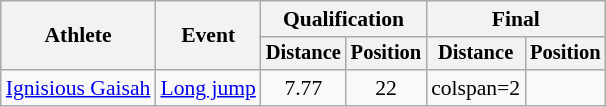<table class=wikitable style="font-size:90%">
<tr>
<th rowspan="2">Athlete</th>
<th rowspan="2">Event</th>
<th colspan="2">Qualification</th>
<th colspan="2">Final</th>
</tr>
<tr style="font-size:95%">
<th>Distance</th>
<th>Position</th>
<th>Distance</th>
<th>Position</th>
</tr>
<tr style=text-align:center>
<td style=text-align:left><a href='#'>Ignisious Gaisah</a></td>
<td style=text-align:left><a href='#'>Long jump</a></td>
<td>7.77</td>
<td>22</td>
<td>colspan=2 </td>
</tr>
</table>
